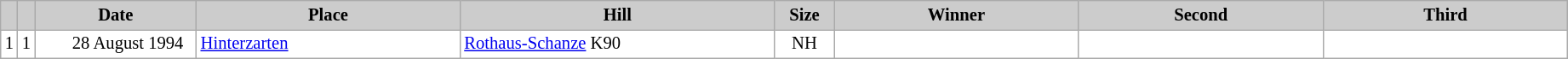<table class="wikitable plainrowheaders" style="background:#fff; font-size:86%; line-height:16px; border:grey solid 1px; border-collapse:collapse;">
<tr style="background:#ccc; text-align:center;">
<th scope="col" style="background:#ccc; width=20 px;"></th>
<th scope="col" style="background:#ccc; width=30 px;"></th>
<th scope="col" style="background:#ccc; width:120px;">Date</th>
<th scope="col" style="background:#ccc; width:200px;">Place</th>
<th scope="col" style="background:#ccc; width:240px;">Hill</th>
<th scope="col" style="background:#ccc; width:40px;">Size</th>
<th scope="col" style="background:#ccc; width:185px;">Winner</th>
<th scope="col" style="background:#ccc; width:185px;">Second</th>
<th scope="col" style="background:#ccc; width:185px;">Third</th>
</tr>
<tr>
<td align=center>1</td>
<td align=center>1</td>
<td align=right>28 August 1994  </td>
<td> <a href='#'>Hinterzarten</a></td>
<td><a href='#'>Rothaus-Schanze</a> K90</td>
<td align=center>NH</td>
<td></td>
<td></td>
<td></td>
</tr>
</table>
